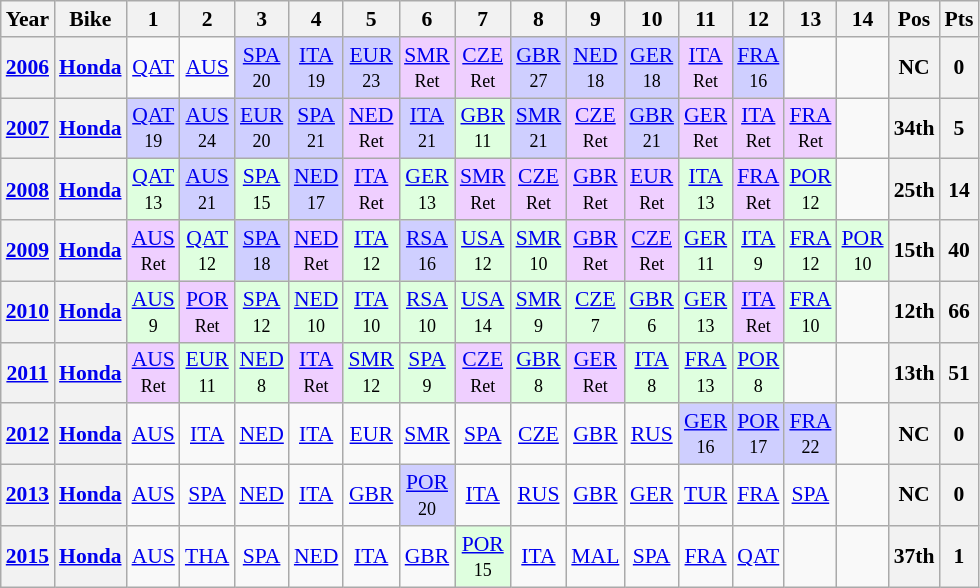<table class="wikitable" style="text-align:center; font-size:90%">
<tr>
<th>Year</th>
<th>Bike</th>
<th>1</th>
<th>2</th>
<th>3</th>
<th>4</th>
<th>5</th>
<th>6</th>
<th>7</th>
<th>8</th>
<th>9</th>
<th>10</th>
<th>11</th>
<th>12</th>
<th>13</th>
<th>14</th>
<th>Pos</th>
<th>Pts</th>
</tr>
<tr>
<th><a href='#'>2006</a></th>
<th><a href='#'>Honda</a></th>
<td><a href='#'>QAT</a></td>
<td><a href='#'>AUS</a></td>
<td style="background:#CFCFFF;"><a href='#'>SPA</a><br><small>20</small></td>
<td style="background:#CFCFFF;"><a href='#'>ITA</a><br><small>19</small></td>
<td style="background:#CFCFFF;"><a href='#'>EUR</a><br><small>23</small></td>
<td style="background:#EFCFFF;"><a href='#'>SMR</a><br><small>Ret</small></td>
<td style="background:#EFCFFF;"><a href='#'>CZE</a><br><small>Ret</small></td>
<td style="background:#CFCFFF;"><a href='#'>GBR</a><br><small>27</small></td>
<td style="background:#CFCFFF;"><a href='#'>NED</a><br><small>18</small></td>
<td style="background:#CFCFFF;"><a href='#'>GER</a><br><small>18</small></td>
<td style="background:#EFCFFF;"><a href='#'>ITA</a><br><small>Ret</small></td>
<td style="background:#CFCFFF;"><a href='#'>FRA</a><br><small>16</small></td>
<td></td>
<td></td>
<th>NC</th>
<th>0</th>
</tr>
<tr>
<th><a href='#'>2007</a></th>
<th><a href='#'>Honda</a></th>
<td style="background:#CFCFFF;"><a href='#'>QAT</a><br><small>19</small></td>
<td style="background:#CFCFFF;"><a href='#'>AUS</a><br><small>24</small></td>
<td style="background:#CFCFFF;"><a href='#'>EUR</a><br><small>20</small></td>
<td style="background:#CFCFFF;"><a href='#'>SPA</a><br><small>21</small></td>
<td style="background:#EFCFFF;"><a href='#'>NED</a><br><small>Ret</small></td>
<td style="background:#CFCFFF;"><a href='#'>ITA</a><br><small>21</small></td>
<td style="background:#DFFFDF;"><a href='#'>GBR</a><br><small>11</small></td>
<td style="background:#CFCFFF;"><a href='#'>SMR</a><br><small>21</small></td>
<td style="background:#EFCFFF;"><a href='#'>CZE</a><br><small>Ret</small></td>
<td style="background:#CFCFFF;"><a href='#'>GBR</a><br><small>21</small></td>
<td style="background:#EFCFFF;"><a href='#'>GER</a><br><small>Ret</small></td>
<td style="background:#EFCFFF;"><a href='#'>ITA</a><br><small>Ret</small></td>
<td style="background:#EFCFFF;"><a href='#'>FRA</a><br><small>Ret</small></td>
<td></td>
<th>34th</th>
<th>5</th>
</tr>
<tr>
<th><a href='#'>2008</a></th>
<th><a href='#'>Honda</a></th>
<td style="background:#DFFFDF;"><a href='#'>QAT</a><br><small>13</small></td>
<td style="background:#CFCFFF;"><a href='#'>AUS</a><br><small>21</small></td>
<td style="background:#DFFFDF;"><a href='#'>SPA</a><br><small>15</small></td>
<td style="background:#CFCFFF;"><a href='#'>NED</a><br><small>17</small></td>
<td style="background:#EFCFFF;"><a href='#'>ITA</a><br><small>Ret</small></td>
<td style="background:#DFFFDF;"><a href='#'>GER</a><br><small>13</small></td>
<td style="background:#EFCFFF;"><a href='#'>SMR</a><br><small>Ret</small></td>
<td style="background:#EFCFFF;"><a href='#'>CZE</a><br><small>Ret</small></td>
<td style="background:#EFCFFF;"><a href='#'>GBR</a><br><small>Ret</small></td>
<td style="background:#EFCFFF;"><a href='#'>EUR</a><br><small>Ret</small></td>
<td style="background:#DFFFDF;"><a href='#'>ITA</a><br><small>13</small></td>
<td style="background:#EFCFFF;"><a href='#'>FRA</a><br><small>Ret</small></td>
<td style="background:#DFFFDF;"><a href='#'>POR</a><br><small>12</small></td>
<td></td>
<th>25th</th>
<th>14</th>
</tr>
<tr>
<th><a href='#'>2009</a></th>
<th><a href='#'>Honda</a></th>
<td style="background:#EFCFFF;"><a href='#'>AUS</a><br><small>Ret</small></td>
<td style="background:#DFFFDF;"><a href='#'>QAT</a><br><small>12</small></td>
<td style="background:#CFCFFF;"><a href='#'>SPA</a><br><small>18</small></td>
<td style="background:#EFCFFF;"><a href='#'>NED</a><br><small>Ret</small></td>
<td style="background:#DFFFDF;"><a href='#'>ITA</a><br><small>12</small></td>
<td style="background:#CFCFFF;"><a href='#'>RSA</a><br><small>16</small></td>
<td style="background:#DFFFDF;"><a href='#'>USA</a><br><small>12</small></td>
<td style="background:#DFFFDF;"><a href='#'>SMR</a><br><small>10</small></td>
<td style="background:#EFCFFF;"><a href='#'>GBR</a><br><small>Ret</small></td>
<td style="background:#EFCFFF;"><a href='#'>CZE</a><br><small>Ret</small></td>
<td style="background:#DFFFDF;"><a href='#'>GER</a><br><small>11</small></td>
<td style="background:#DFFFDF;"><a href='#'>ITA</a><br><small>9</small></td>
<td style="background:#DFFFDF;"><a href='#'>FRA</a><br><small>12</small></td>
<td style="background:#DFFFDF;"><a href='#'>POR</a><br><small>10</small></td>
<th>15th</th>
<th>40</th>
</tr>
<tr>
<th><a href='#'>2010</a></th>
<th><a href='#'>Honda</a></th>
<td style="background:#DFFFDF;"><a href='#'>AUS</a><br><small>9</small></td>
<td style="background:#EFCFFF;"><a href='#'>POR</a><br><small>Ret</small></td>
<td style="background:#DFFFDF;"><a href='#'>SPA</a><br><small>12</small></td>
<td style="background:#DFFFDF;"><a href='#'>NED</a><br><small>10</small></td>
<td style="background:#DFFFDF;"><a href='#'>ITA</a><br><small>10</small></td>
<td style="background:#DFFFDF;"><a href='#'>RSA</a><br><small>10</small></td>
<td style="background:#DFFFDF;"><a href='#'>USA</a><br><small>14</small></td>
<td style="background:#DFFFDF;"><a href='#'>SMR</a><br><small>9</small></td>
<td style="background:#DFFFDF;"><a href='#'>CZE</a><br><small>7</small></td>
<td style="background:#DFFFDF;"><a href='#'>GBR</a><br><small>6</small></td>
<td style="background:#DFFFDF;"><a href='#'>GER</a><br><small>13</small></td>
<td style="background:#EFCFFF;"><a href='#'>ITA</a><br><small>Ret</small></td>
<td style="background:#DFFFDF;"><a href='#'>FRA</a><br><small>10</small></td>
<td></td>
<th>12th</th>
<th>66</th>
</tr>
<tr>
<th><a href='#'>2011</a></th>
<th><a href='#'>Honda</a></th>
<td style="background:#EFCFFF;"><a href='#'>AUS</a><br><small>Ret</small></td>
<td style="background:#DFFFDF;"><a href='#'>EUR</a><br><small>11</small></td>
<td style="background:#DFFFDF;"><a href='#'>NED</a><br><small>8</small></td>
<td style="background:#EFCFFF;"><a href='#'>ITA</a><br><small>Ret</small></td>
<td style="background:#DFFFDF;"><a href='#'>SMR</a><br><small>12</small></td>
<td style="background:#DFFFDF;"><a href='#'>SPA</a><br><small>9</small></td>
<td style="background:#EFCFFF;"><a href='#'>CZE</a><br><small>Ret</small></td>
<td style="background:#DFFFDF;"><a href='#'>GBR</a><br><small>8</small></td>
<td style="background:#EFCFFF;"><a href='#'>GER</a><br><small>Ret</small></td>
<td style="background:#DFFFDF;"><a href='#'>ITA</a><br><small>8</small></td>
<td style="background:#DFFFDF;"><a href='#'>FRA</a><br><small>13</small></td>
<td style="background:#DFFFDF;"><a href='#'>POR</a><br><small>8</small></td>
<td></td>
<td></td>
<th>13th</th>
<th>51</th>
</tr>
<tr>
<th><a href='#'>2012</a></th>
<th><a href='#'>Honda</a></th>
<td><a href='#'>AUS</a></td>
<td><a href='#'>ITA</a></td>
<td><a href='#'>NED</a></td>
<td><a href='#'>ITA</a></td>
<td><a href='#'>EUR</a></td>
<td><a href='#'>SMR</a></td>
<td><a href='#'>SPA</a></td>
<td><a href='#'>CZE</a></td>
<td><a href='#'>GBR</a></td>
<td><a href='#'>RUS</a></td>
<td style="background:#CFCFFF;"><a href='#'>GER</a><br><small>16</small></td>
<td style="background:#CFCFFF;"><a href='#'>POR</a><br><small>17</small></td>
<td style="background:#CFCFFF;"><a href='#'>FRA</a><br><small>22</small></td>
<td></td>
<th>NC</th>
<th>0</th>
</tr>
<tr>
<th><a href='#'>2013</a></th>
<th><a href='#'>Honda</a></th>
<td><a href='#'>AUS</a></td>
<td><a href='#'>SPA</a></td>
<td><a href='#'>NED</a></td>
<td><a href='#'>ITA</a></td>
<td><a href='#'>GBR</a></td>
<td style="background:#CFCFFF;"><a href='#'>POR</a><br><small>20</small></td>
<td><a href='#'>ITA</a></td>
<td><a href='#'>RUS</a></td>
<td><a href='#'>GBR</a></td>
<td><a href='#'>GER</a></td>
<td><a href='#'>TUR</a></td>
<td><a href='#'>FRA</a></td>
<td><a href='#'>SPA</a></td>
<td></td>
<th>NC</th>
<th>0</th>
</tr>
<tr>
<th><a href='#'>2015</a></th>
<th><a href='#'>Honda</a></th>
<td><a href='#'>AUS</a></td>
<td><a href='#'>THA</a></td>
<td><a href='#'>SPA</a></td>
<td><a href='#'>NED</a></td>
<td><a href='#'>ITA</a></td>
<td><a href='#'>GBR</a></td>
<td style="background:#DFFFDF;"><a href='#'>POR</a><br><small>15</small></td>
<td><a href='#'>ITA</a></td>
<td><a href='#'>MAL</a></td>
<td><a href='#'>SPA</a></td>
<td><a href='#'>FRA</a></td>
<td><a href='#'>QAT</a></td>
<td></td>
<td></td>
<th>37th</th>
<th>1</th>
</tr>
</table>
